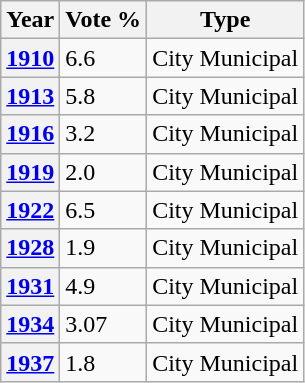<table class="wikitable">
<tr>
<th>Year</th>
<th style="line-height:100%">Vote %</th>
<th>Type</th>
</tr>
<tr>
<th><a href='#'>1910</a></th>
<td>6.6</td>
<td>City Municipal</td>
</tr>
<tr>
<th><a href='#'>1913</a></th>
<td>5.8</td>
<td>City Municipal</td>
</tr>
<tr>
<th><a href='#'>1916</a></th>
<td>3.2</td>
<td>City Municipal</td>
</tr>
<tr>
<th><a href='#'>1919</a></th>
<td>2.0</td>
<td>City Municipal</td>
</tr>
<tr>
<th><a href='#'>1922</a></th>
<td>6.5</td>
<td>City Municipal</td>
</tr>
<tr>
<th><a href='#'>1928</a></th>
<td>1.9</td>
<td>City Municipal</td>
</tr>
<tr>
<th><a href='#'>1931</a></th>
<td>4.9</td>
<td>City Municipal</td>
</tr>
<tr>
<th><a href='#'>1934</a></th>
<td>3.07</td>
<td>City Municipal</td>
</tr>
<tr>
<th><a href='#'>1937</a></th>
<td>1.8</td>
<td>City Municipal</td>
</tr>
</table>
